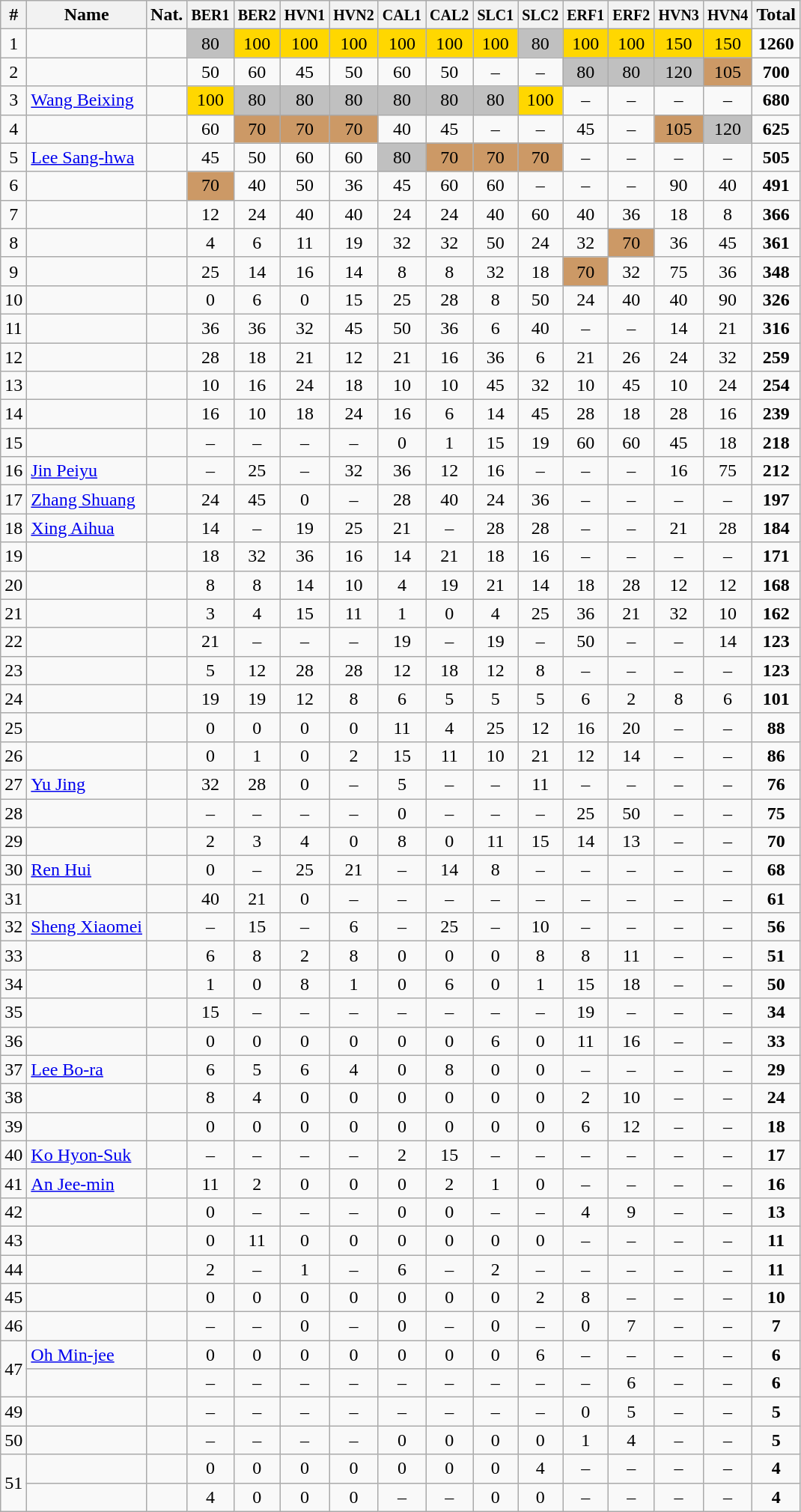<table class="wikitable sortable" style="text-align:center;">
<tr>
<th>#</th>
<th>Name</th>
<th>Nat.</th>
<th><small>BER1</small></th>
<th><small>BER2</small></th>
<th><small>HVN1</small></th>
<th><small>HVN2</small></th>
<th><small>CAL1</small></th>
<th><small>CAL2</small></th>
<th><small>SLC1</small></th>
<th><small>SLC2</small></th>
<th><small>ERF1</small></th>
<th><small>ERF2</small></th>
<th><small>HVN3</small></th>
<th><small>HVN4</small></th>
<th>Total</th>
</tr>
<tr>
<td>1</td>
<td align=left><strong></strong></td>
<td></td>
<td bgcolor="silver">80</td>
<td bgcolor="gold">100</td>
<td bgcolor="gold">100</td>
<td bgcolor="gold">100</td>
<td bgcolor="gold">100</td>
<td bgcolor="gold">100</td>
<td bgcolor="gold">100</td>
<td bgcolor="silver">80</td>
<td bgcolor="gold">100</td>
<td bgcolor="gold">100</td>
<td bgcolor="gold">150</td>
<td bgcolor="gold">150</td>
<td><strong>1260</strong></td>
</tr>
<tr>
<td>2</td>
<td align=left></td>
<td></td>
<td>50</td>
<td>60</td>
<td>45</td>
<td>50</td>
<td>60</td>
<td>50</td>
<td>–</td>
<td>–</td>
<td bgcolor="silver">80</td>
<td bgcolor="silver">80</td>
<td bgcolor="silver">120</td>
<td bgcolor=CC9966>105</td>
<td><strong>700</strong></td>
</tr>
<tr>
<td>3</td>
<td align=left><a href='#'>Wang Beixing</a></td>
<td></td>
<td bgcolor="gold">100</td>
<td bgcolor="silver">80</td>
<td bgcolor="silver">80</td>
<td bgcolor="silver">80</td>
<td bgcolor="silver">80</td>
<td bgcolor="silver">80</td>
<td bgcolor="silver">80</td>
<td bgcolor="gold">100</td>
<td>–</td>
<td>–</td>
<td>–</td>
<td>–</td>
<td><strong>680</strong></td>
</tr>
<tr>
<td>4</td>
<td align=left></td>
<td></td>
<td>60</td>
<td bgcolor=CC9966>70</td>
<td bgcolor=CC9966>70</td>
<td bgcolor=CC9966>70</td>
<td>40</td>
<td>45</td>
<td>–</td>
<td>–</td>
<td>45</td>
<td>–</td>
<td bgcolor=CC9966>105</td>
<td bgcolor="silver">120</td>
<td><strong>625</strong></td>
</tr>
<tr>
<td>5</td>
<td align=left><a href='#'>Lee Sang-hwa</a></td>
<td></td>
<td>45</td>
<td>50</td>
<td>60</td>
<td>60</td>
<td bgcolor="silver">80</td>
<td bgcolor=CC9966>70</td>
<td bgcolor=CC9966>70</td>
<td bgcolor=CC9966>70</td>
<td>–</td>
<td>–</td>
<td>–</td>
<td>–</td>
<td><strong>505</strong></td>
</tr>
<tr>
<td>6</td>
<td align=left></td>
<td></td>
<td bgcolor=CC9966>70</td>
<td>40</td>
<td>50</td>
<td>36</td>
<td>45</td>
<td>60</td>
<td>60</td>
<td>–</td>
<td>–</td>
<td>–</td>
<td>90</td>
<td>40</td>
<td><strong>491</strong></td>
</tr>
<tr>
<td>7</td>
<td align=left></td>
<td></td>
<td>12</td>
<td>24</td>
<td>40</td>
<td>40</td>
<td>24</td>
<td>24</td>
<td>40</td>
<td>60</td>
<td>40</td>
<td>36</td>
<td>18</td>
<td>8</td>
<td><strong>366</strong></td>
</tr>
<tr>
<td>8</td>
<td align=left></td>
<td></td>
<td>4</td>
<td>6</td>
<td>11</td>
<td>19</td>
<td>32</td>
<td>32</td>
<td>50</td>
<td>24</td>
<td>32</td>
<td bgcolor=CC9966>70</td>
<td>36</td>
<td>45</td>
<td><strong>361</strong></td>
</tr>
<tr>
<td>9</td>
<td align=left></td>
<td></td>
<td>25</td>
<td>14</td>
<td>16</td>
<td>14</td>
<td>8</td>
<td>8</td>
<td>32</td>
<td>18</td>
<td bgcolor=CC9966>70</td>
<td>32</td>
<td>75</td>
<td>36</td>
<td><strong>348</strong></td>
</tr>
<tr>
<td>10</td>
<td align=left></td>
<td></td>
<td>0</td>
<td>6</td>
<td>0</td>
<td>15</td>
<td>25</td>
<td>28</td>
<td>8</td>
<td>50</td>
<td>24</td>
<td>40</td>
<td>40</td>
<td>90</td>
<td><strong>326</strong></td>
</tr>
<tr>
<td>11</td>
<td align=left></td>
<td></td>
<td>36</td>
<td>36</td>
<td>32</td>
<td>45</td>
<td>50</td>
<td>36</td>
<td>6</td>
<td>40</td>
<td>–</td>
<td>–</td>
<td>14</td>
<td>21</td>
<td><strong>316</strong></td>
</tr>
<tr>
<td>12</td>
<td align=left></td>
<td></td>
<td>28</td>
<td>18</td>
<td>21</td>
<td>12</td>
<td>21</td>
<td>16</td>
<td>36</td>
<td>6</td>
<td>21</td>
<td>26</td>
<td>24</td>
<td>32</td>
<td><strong>259</strong></td>
</tr>
<tr>
<td>13</td>
<td align=left></td>
<td></td>
<td>10</td>
<td>16</td>
<td>24</td>
<td>18</td>
<td>10</td>
<td>10</td>
<td>45</td>
<td>32</td>
<td>10</td>
<td>45</td>
<td>10</td>
<td>24</td>
<td><strong>254</strong></td>
</tr>
<tr>
<td>14</td>
<td align=left></td>
<td></td>
<td>16</td>
<td>10</td>
<td>18</td>
<td>24</td>
<td>16</td>
<td>6</td>
<td>14</td>
<td>45</td>
<td>28</td>
<td>18</td>
<td>28</td>
<td>16</td>
<td><strong>239</strong></td>
</tr>
<tr>
<td>15</td>
<td align=left></td>
<td></td>
<td>–</td>
<td>–</td>
<td>–</td>
<td>–</td>
<td>0</td>
<td>1</td>
<td>15</td>
<td>19</td>
<td>60</td>
<td>60</td>
<td>45</td>
<td>18</td>
<td><strong>218</strong></td>
</tr>
<tr>
<td>16</td>
<td align=left><a href='#'>Jin Peiyu</a></td>
<td></td>
<td>–</td>
<td>25</td>
<td>–</td>
<td>32</td>
<td>36</td>
<td>12</td>
<td>16</td>
<td>–</td>
<td>–</td>
<td>–</td>
<td>16</td>
<td>75</td>
<td><strong>212</strong></td>
</tr>
<tr>
<td>17</td>
<td align=left><a href='#'>Zhang Shuang</a></td>
<td></td>
<td>24</td>
<td>45</td>
<td>0</td>
<td>–</td>
<td>28</td>
<td>40</td>
<td>24</td>
<td>36</td>
<td>–</td>
<td>–</td>
<td>–</td>
<td>–</td>
<td><strong>197</strong></td>
</tr>
<tr>
<td>18</td>
<td align=left><a href='#'>Xing Aihua</a></td>
<td></td>
<td>14</td>
<td>–</td>
<td>19</td>
<td>25</td>
<td>21</td>
<td>–</td>
<td>28</td>
<td>28</td>
<td>–</td>
<td>–</td>
<td>21</td>
<td>28</td>
<td><strong>184</strong></td>
</tr>
<tr>
<td>19</td>
<td align=left></td>
<td></td>
<td>18</td>
<td>32</td>
<td>36</td>
<td>16</td>
<td>14</td>
<td>21</td>
<td>18</td>
<td>16</td>
<td>–</td>
<td>–</td>
<td>–</td>
<td>–</td>
<td><strong>171</strong></td>
</tr>
<tr>
<td>20</td>
<td align=left></td>
<td></td>
<td>8</td>
<td>8</td>
<td>14</td>
<td>10</td>
<td>4</td>
<td>19</td>
<td>21</td>
<td>14</td>
<td>18</td>
<td>28</td>
<td>12</td>
<td>12</td>
<td><strong>168</strong></td>
</tr>
<tr>
<td>21</td>
<td align=left></td>
<td></td>
<td>3</td>
<td>4</td>
<td>15</td>
<td>11</td>
<td>1</td>
<td>0</td>
<td>4</td>
<td>25</td>
<td>36</td>
<td>21</td>
<td>32</td>
<td>10</td>
<td><strong>162</strong></td>
</tr>
<tr>
<td>22</td>
<td align=left></td>
<td></td>
<td>21</td>
<td>–</td>
<td>–</td>
<td>–</td>
<td>19</td>
<td>–</td>
<td>19</td>
<td>–</td>
<td>50</td>
<td>–</td>
<td>–</td>
<td>14</td>
<td><strong>123</strong></td>
</tr>
<tr>
<td>23</td>
<td align=left></td>
<td></td>
<td>5</td>
<td>12</td>
<td>28</td>
<td>28</td>
<td>12</td>
<td>18</td>
<td>12</td>
<td>8</td>
<td>–</td>
<td>–</td>
<td>–</td>
<td>–</td>
<td><strong>123</strong></td>
</tr>
<tr>
<td>24</td>
<td align=left></td>
<td></td>
<td>19</td>
<td>19</td>
<td>12</td>
<td>8</td>
<td>6</td>
<td>5</td>
<td>5</td>
<td>5</td>
<td>6</td>
<td>2</td>
<td>8</td>
<td>6</td>
<td><strong>101</strong></td>
</tr>
<tr>
<td>25</td>
<td align=left></td>
<td></td>
<td>0</td>
<td>0</td>
<td>0</td>
<td>0</td>
<td>11</td>
<td>4</td>
<td>25</td>
<td>12</td>
<td>16</td>
<td>20</td>
<td>–</td>
<td>–</td>
<td><strong>88</strong></td>
</tr>
<tr>
<td>26</td>
<td align=left></td>
<td></td>
<td>0</td>
<td>1</td>
<td>0</td>
<td>2</td>
<td>15</td>
<td>11</td>
<td>10</td>
<td>21</td>
<td>12</td>
<td>14</td>
<td>–</td>
<td>–</td>
<td><strong>86</strong></td>
</tr>
<tr>
<td>27</td>
<td align=left><a href='#'>Yu Jing</a></td>
<td></td>
<td>32</td>
<td>28</td>
<td>0</td>
<td>–</td>
<td>5</td>
<td>–</td>
<td>–</td>
<td>11</td>
<td>–</td>
<td>–</td>
<td>–</td>
<td>–</td>
<td><strong>76</strong></td>
</tr>
<tr>
<td>28</td>
<td align=left></td>
<td></td>
<td>–</td>
<td>–</td>
<td>–</td>
<td>–</td>
<td>0</td>
<td>–</td>
<td>–</td>
<td>–</td>
<td>25</td>
<td>50</td>
<td>–</td>
<td>–</td>
<td><strong>75</strong></td>
</tr>
<tr>
<td>29</td>
<td align=left></td>
<td></td>
<td>2</td>
<td>3</td>
<td>4</td>
<td>0</td>
<td>8</td>
<td>0</td>
<td>11</td>
<td>15</td>
<td>14</td>
<td>13</td>
<td>–</td>
<td>–</td>
<td><strong>70</strong></td>
</tr>
<tr>
<td>30</td>
<td align=left><a href='#'>Ren Hui</a></td>
<td></td>
<td>0</td>
<td>–</td>
<td>25</td>
<td>21</td>
<td>–</td>
<td>14</td>
<td>8</td>
<td>–</td>
<td>–</td>
<td>–</td>
<td>–</td>
<td>–</td>
<td><strong>68</strong></td>
</tr>
<tr>
<td>31</td>
<td align=left></td>
<td></td>
<td>40</td>
<td>21</td>
<td>0</td>
<td>–</td>
<td>–</td>
<td>–</td>
<td>–</td>
<td>–</td>
<td>–</td>
<td>–</td>
<td>–</td>
<td>–</td>
<td><strong>61</strong></td>
</tr>
<tr>
<td>32</td>
<td align=left><a href='#'>Sheng Xiaomei</a></td>
<td></td>
<td>–</td>
<td>15</td>
<td>–</td>
<td>6</td>
<td>–</td>
<td>25</td>
<td>–</td>
<td>10</td>
<td>–</td>
<td>–</td>
<td>–</td>
<td>–</td>
<td><strong>56</strong></td>
</tr>
<tr>
<td>33</td>
<td align=left></td>
<td></td>
<td>6</td>
<td>8</td>
<td>2</td>
<td>8</td>
<td>0</td>
<td>0</td>
<td>0</td>
<td>8</td>
<td>8</td>
<td>11</td>
<td>–</td>
<td>–</td>
<td><strong>51</strong></td>
</tr>
<tr>
<td>34</td>
<td align=left></td>
<td></td>
<td>1</td>
<td>0</td>
<td>8</td>
<td>1</td>
<td>0</td>
<td>6</td>
<td>0</td>
<td>1</td>
<td>15</td>
<td>18</td>
<td>–</td>
<td>–</td>
<td><strong>50</strong></td>
</tr>
<tr>
<td>35</td>
<td align=left></td>
<td></td>
<td>15</td>
<td>–</td>
<td>–</td>
<td>–</td>
<td>–</td>
<td>–</td>
<td>–</td>
<td>–</td>
<td>19</td>
<td>–</td>
<td>–</td>
<td>–</td>
<td><strong>34</strong></td>
</tr>
<tr>
<td>36</td>
<td align=left></td>
<td></td>
<td>0</td>
<td>0</td>
<td>0</td>
<td>0</td>
<td>0</td>
<td>0</td>
<td>6</td>
<td>0</td>
<td>11</td>
<td>16</td>
<td>–</td>
<td>–</td>
<td><strong>33</strong></td>
</tr>
<tr>
<td>37</td>
<td align=left><a href='#'>Lee Bo-ra</a></td>
<td></td>
<td>6</td>
<td>5</td>
<td>6</td>
<td>4</td>
<td>0</td>
<td>8</td>
<td>0</td>
<td>0</td>
<td>–</td>
<td>–</td>
<td>–</td>
<td>–</td>
<td><strong>29</strong></td>
</tr>
<tr>
<td>38</td>
<td align=left></td>
<td></td>
<td>8</td>
<td>4</td>
<td>0</td>
<td>0</td>
<td>0</td>
<td>0</td>
<td>0</td>
<td>0</td>
<td>2</td>
<td>10</td>
<td>–</td>
<td>–</td>
<td><strong>24</strong></td>
</tr>
<tr>
<td>39</td>
<td align=left></td>
<td></td>
<td>0</td>
<td>0</td>
<td>0</td>
<td>0</td>
<td>0</td>
<td>0</td>
<td>0</td>
<td>0</td>
<td>6</td>
<td>12</td>
<td>–</td>
<td>–</td>
<td><strong>18</strong></td>
</tr>
<tr>
<td>40</td>
<td align=left><a href='#'>Ko Hyon-Suk</a></td>
<td></td>
<td>–</td>
<td>–</td>
<td>–</td>
<td>–</td>
<td>2</td>
<td>15</td>
<td>–</td>
<td>–</td>
<td>–</td>
<td>–</td>
<td>–</td>
<td>–</td>
<td><strong>17</strong></td>
</tr>
<tr>
<td>41</td>
<td align=left><a href='#'>An Jee-min</a></td>
<td></td>
<td>11</td>
<td>2</td>
<td>0</td>
<td>0</td>
<td>0</td>
<td>2</td>
<td>1</td>
<td>0</td>
<td>–</td>
<td>–</td>
<td>–</td>
<td>–</td>
<td><strong>16</strong></td>
</tr>
<tr>
<td>42</td>
<td align=left></td>
<td></td>
<td>0</td>
<td>–</td>
<td>–</td>
<td>–</td>
<td>0</td>
<td>0</td>
<td>–</td>
<td>–</td>
<td>4</td>
<td>9</td>
<td>–</td>
<td>–</td>
<td><strong>13</strong></td>
</tr>
<tr>
<td>43</td>
<td align=left></td>
<td></td>
<td>0</td>
<td>11</td>
<td>0</td>
<td>0</td>
<td>0</td>
<td>0</td>
<td>0</td>
<td>0</td>
<td>–</td>
<td>–</td>
<td>–</td>
<td>–</td>
<td><strong>11</strong></td>
</tr>
<tr>
<td>44</td>
<td align=left></td>
<td></td>
<td>2</td>
<td>–</td>
<td>1</td>
<td>–</td>
<td>6</td>
<td>–</td>
<td>2</td>
<td>–</td>
<td>–</td>
<td>–</td>
<td>–</td>
<td>–</td>
<td><strong>11</strong></td>
</tr>
<tr>
<td>45</td>
<td align=left></td>
<td></td>
<td>0</td>
<td>0</td>
<td>0</td>
<td>0</td>
<td>0</td>
<td>0</td>
<td>0</td>
<td>2</td>
<td>8</td>
<td>–</td>
<td>–</td>
<td>–</td>
<td><strong>10</strong></td>
</tr>
<tr>
<td>46</td>
<td align=left></td>
<td></td>
<td>–</td>
<td>–</td>
<td>0</td>
<td>–</td>
<td>0</td>
<td>–</td>
<td>0</td>
<td>–</td>
<td>0</td>
<td>7</td>
<td>–</td>
<td>–</td>
<td><strong>7</strong></td>
</tr>
<tr>
<td rowspan=2>47</td>
<td align=left><a href='#'>Oh Min-jee</a></td>
<td></td>
<td>0</td>
<td>0</td>
<td>0</td>
<td>0</td>
<td>0</td>
<td>0</td>
<td>0</td>
<td>6</td>
<td>–</td>
<td>–</td>
<td>–</td>
<td>–</td>
<td><strong>6</strong></td>
</tr>
<tr>
<td align=left></td>
<td></td>
<td>–</td>
<td>–</td>
<td>–</td>
<td>–</td>
<td>–</td>
<td>–</td>
<td>–</td>
<td>–</td>
<td>–</td>
<td>6</td>
<td>–</td>
<td>–</td>
<td><strong>6</strong></td>
</tr>
<tr>
<td>49</td>
<td align=left></td>
<td></td>
<td>–</td>
<td>–</td>
<td>–</td>
<td>–</td>
<td>–</td>
<td>–</td>
<td>–</td>
<td>–</td>
<td>0</td>
<td>5</td>
<td>–</td>
<td>–</td>
<td><strong>5</strong></td>
</tr>
<tr>
<td>50</td>
<td align=left></td>
<td></td>
<td>–</td>
<td>–</td>
<td>–</td>
<td>–</td>
<td>0</td>
<td>0</td>
<td>0</td>
<td>0</td>
<td>1</td>
<td>4</td>
<td>–</td>
<td>–</td>
<td><strong>5</strong></td>
</tr>
<tr>
<td rowspan=2>51</td>
<td align=left></td>
<td></td>
<td>0</td>
<td>0</td>
<td>0</td>
<td>0</td>
<td>0</td>
<td>0</td>
<td>0</td>
<td>4</td>
<td>–</td>
<td>–</td>
<td>–</td>
<td>–</td>
<td><strong>4</strong></td>
</tr>
<tr>
<td align=left></td>
<td></td>
<td>4</td>
<td>0</td>
<td>0</td>
<td>0</td>
<td>–</td>
<td>–</td>
<td>0</td>
<td>0</td>
<td>–</td>
<td>–</td>
<td>–</td>
<td>–</td>
<td><strong>4</strong></td>
</tr>
</table>
